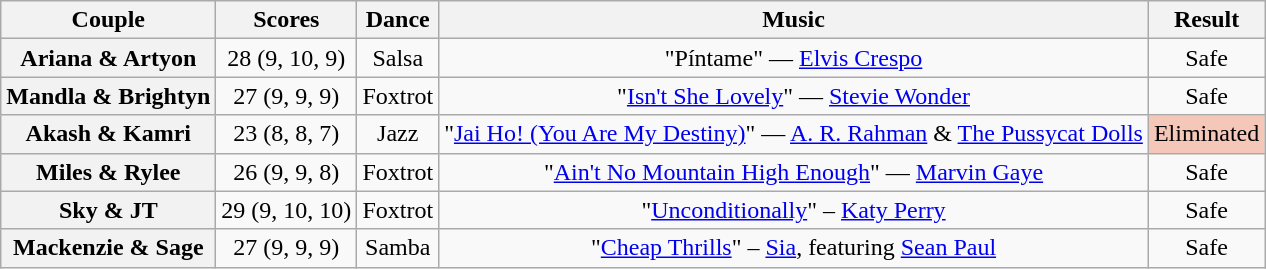<table class="wikitable sortable" style="text-align:center;">
<tr>
<th scope="col">Couple</th>
<th scope="col">Scores</th>
<th scope="col">Dance</th>
<th scope="col" class="unsortable">Music</th>
<th scope="col" class="unsortable">Result</th>
</tr>
<tr>
<th scope="row">Ariana & Artyon</th>
<td>28 (9, 10, 9)</td>
<td>Salsa</td>
<td>"Píntame" — <a href='#'>Elvis Crespo</a></td>
<td>Safe</td>
</tr>
<tr>
<th scope="row">Mandla & Brightyn</th>
<td>27 (9, 9, 9)</td>
<td>Foxtrot</td>
<td>"<a href='#'>Isn't She Lovely</a>" — <a href='#'>Stevie Wonder</a></td>
<td>Safe</td>
</tr>
<tr>
<th scope="row">Akash & Kamri</th>
<td>23 (8, 8, 7)</td>
<td>Jazz</td>
<td>"<a href='#'>Jai Ho! (You Are My Destiny)</a>" — <a href='#'>A. R. Rahman</a> & <a href='#'>The Pussycat Dolls</a></td>
<td bgcolor=f4c7b8>Eliminated</td>
</tr>
<tr>
<th scope="row">Miles & Rylee</th>
<td>26 (9, 9, 8)</td>
<td>Foxtrot</td>
<td>"<a href='#'>Ain't No Mountain High Enough</a>" — <a href='#'>Marvin Gaye</a></td>
<td>Safe</td>
</tr>
<tr>
<th scope="row">Sky & JT</th>
<td>29 (9, 10, 10)</td>
<td>Foxtrot</td>
<td>"<a href='#'>Unconditionally</a>" – <a href='#'>Katy Perry</a></td>
<td>Safe</td>
</tr>
<tr>
<th scope="row">Mackenzie & Sage</th>
<td>27 (9, 9, 9)</td>
<td>Samba</td>
<td>"<a href='#'>Cheap Thrills</a>" – <a href='#'>Sia</a>, featuring <a href='#'>Sean Paul</a></td>
<td>Safe</td>
</tr>
</table>
